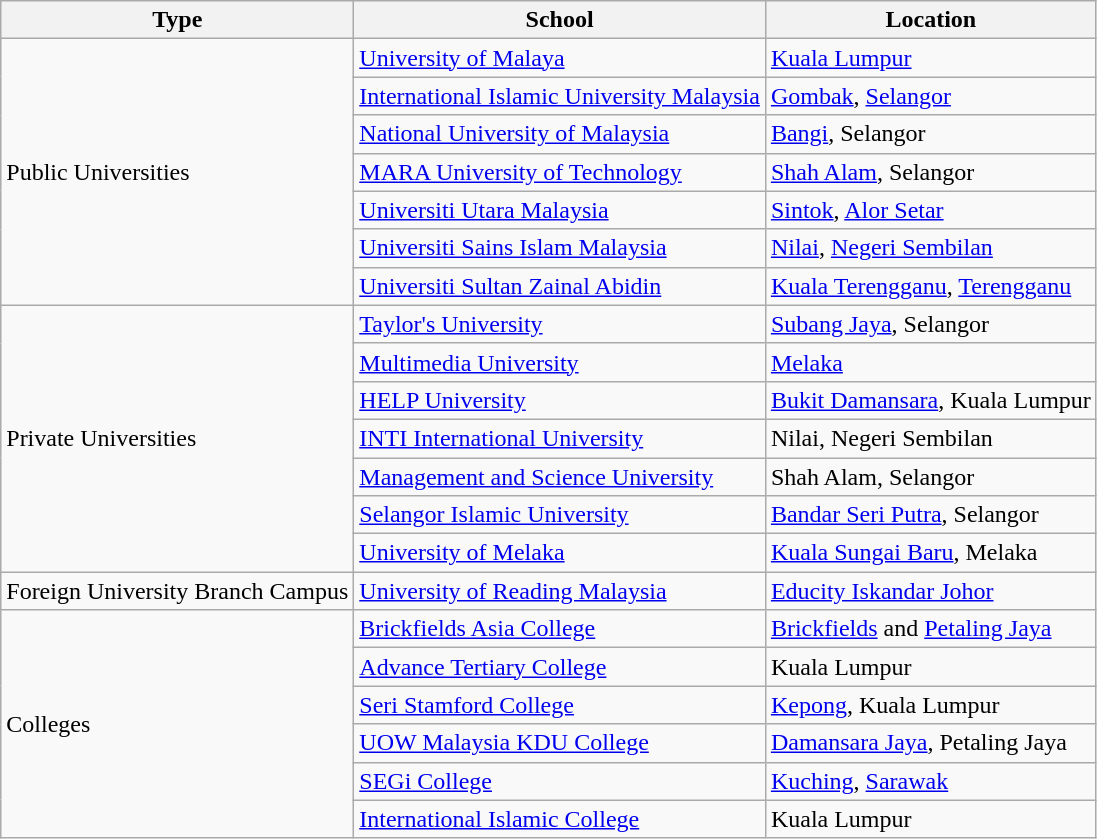<table class="wikitable">
<tr>
<th>Type</th>
<th>School</th>
<th>Location</th>
</tr>
<tr>
<td rowspan=7>Public Universities</td>
<td><a href='#'>University of Malaya</a></td>
<td><a href='#'>Kuala Lumpur</a></td>
</tr>
<tr>
<td><a href='#'>International Islamic University Malaysia</a></td>
<td><a href='#'>Gombak</a>, <a href='#'>Selangor</a></td>
</tr>
<tr>
<td><a href='#'>National University of Malaysia</a></td>
<td><a href='#'>Bangi</a>, Selangor</td>
</tr>
<tr>
<td><a href='#'>MARA University of Technology</a></td>
<td><a href='#'>Shah Alam</a>, Selangor</td>
</tr>
<tr>
<td><a href='#'>Universiti Utara Malaysia</a></td>
<td><a href='#'>Sintok</a>, <a href='#'>Alor Setar</a></td>
</tr>
<tr>
<td><a href='#'>Universiti Sains Islam Malaysia</a></td>
<td><a href='#'>Nilai</a>, <a href='#'>Negeri Sembilan</a></td>
</tr>
<tr>
<td><a href='#'>Universiti Sultan Zainal Abidin</a></td>
<td><a href='#'>Kuala Terengganu</a>, <a href='#'>Terengganu</a></td>
</tr>
<tr>
<td rowspan=7>Private Universities</td>
<td><a href='#'>Taylor's University</a></td>
<td><a href='#'>Subang Jaya</a>, Selangor</td>
</tr>
<tr>
<td><a href='#'>Multimedia University</a></td>
<td><a href='#'>Melaka</a></td>
</tr>
<tr>
<td><a href='#'>HELP University</a></td>
<td><a href='#'>Bukit Damansara</a>, Kuala Lumpur</td>
</tr>
<tr>
<td><a href='#'>INTI International University</a></td>
<td>Nilai, Negeri Sembilan</td>
</tr>
<tr>
<td><a href='#'>Management and Science University</a></td>
<td>Shah Alam, Selangor</td>
</tr>
<tr>
<td><a href='#'>Selangor Islamic University</a></td>
<td><a href='#'>Bandar Seri Putra</a>, Selangor</td>
</tr>
<tr>
<td><a href='#'>University of Melaka</a></td>
<td><a href='#'>Kuala Sungai Baru</a>, Melaka</td>
</tr>
<tr>
<td rowspan=1>Foreign University Branch Campus</td>
<td><a href='#'>University of Reading Malaysia</a></td>
<td><a href='#'>Educity Iskandar Johor</a></td>
</tr>
<tr>
<td rowspan=6>Colleges</td>
<td><a href='#'>Brickfields Asia College</a></td>
<td><a href='#'>Brickfields</a> and <a href='#'>Petaling Jaya</a></td>
</tr>
<tr>
<td><a href='#'>Advance Tertiary College</a></td>
<td>Kuala Lumpur</td>
</tr>
<tr>
<td><a href='#'>Seri Stamford College</a></td>
<td><a href='#'>Kepong</a>, Kuala Lumpur</td>
</tr>
<tr>
<td><a href='#'>UOW Malaysia KDU College</a></td>
<td><a href='#'>Damansara Jaya</a>, Petaling Jaya</td>
</tr>
<tr>
<td><a href='#'>SEGi College</a></td>
<td><a href='#'>Kuching</a>, <a href='#'>Sarawak</a></td>
</tr>
<tr>
<td><a href='#'>International Islamic College</a></td>
<td>Kuala Lumpur</td>
</tr>
</table>
